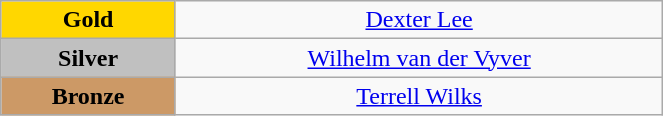<table class="wikitable" style="text-align:center; " width="35%">
<tr>
<td bgcolor="gold"><strong>Gold</strong></td>
<td><a href='#'>Dexter Lee</a><br>  <small><em></em></small></td>
</tr>
<tr>
<td bgcolor="silver"><strong>Silver</strong></td>
<td><a href='#'>Wilhelm van der Vyver</a><br>  <small><em></em></small></td>
</tr>
<tr>
<td bgcolor="CC9966"><strong>Bronze</strong></td>
<td><a href='#'>Terrell Wilks</a><br>  <small><em></em></small></td>
</tr>
</table>
